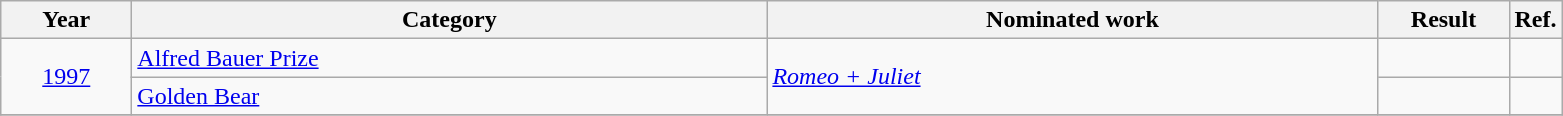<table class=wikitable>
<tr>
<th scope="col" style="width:5em;">Year</th>
<th scope="col" style="width:26em;">Category</th>
<th scope="col" style="width:25em;">Nominated work</th>
<th scope="col" style="width:5em;">Result</th>
<th>Ref.</th>
</tr>
<tr>
<td rowspan="2", style="text-align:center;"><a href='#'>1997</a></td>
<td><a href='#'>Alfred Bauer Prize</a></td>
<td rowspan="2"><em><a href='#'>Romeo + Juliet</a></em></td>
<td></td>
<td></td>
</tr>
<tr>
<td><a href='#'>Golden Bear</a></td>
<td></td>
<td></td>
</tr>
<tr>
</tr>
</table>
